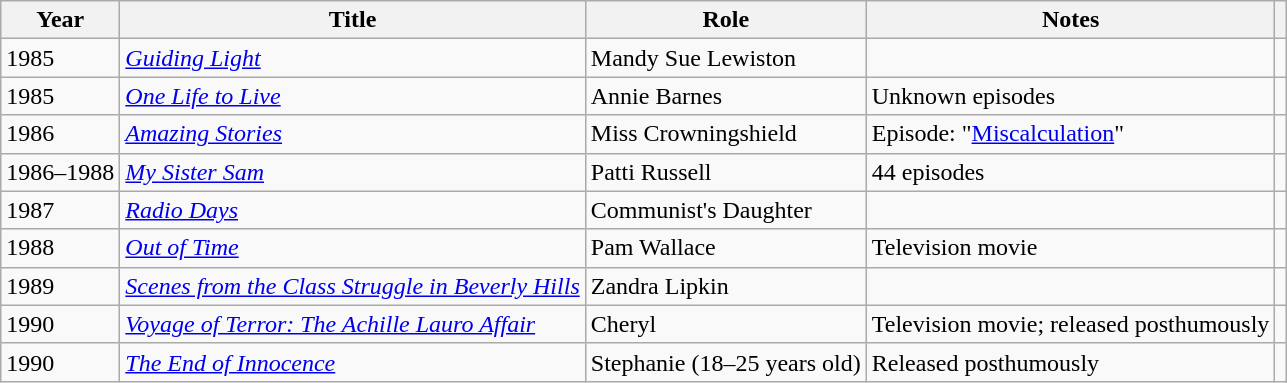<table class="wikitable sortable">
<tr>
<th>Year</th>
<th>Title</th>
<th>Role</th>
<th class="unsortable">Notes</th>
<th class="unsortable"></th>
</tr>
<tr>
<td>1985</td>
<td><em><a href='#'>Guiding Light</a></em></td>
<td>Mandy Sue Lewiston</td>
<td></td>
<td></td>
</tr>
<tr>
<td>1985</td>
<td><em><a href='#'>One Life to Live</a></em></td>
<td>Annie Barnes</td>
<td>Unknown episodes</td>
<td></td>
</tr>
<tr>
<td>1986</td>
<td><em><a href='#'>Amazing Stories</a></em></td>
<td>Miss Crowningshield</td>
<td>Episode: "<a href='#'>Miscalculation</a>"</td>
<td></td>
</tr>
<tr>
<td>1986–1988</td>
<td><em><a href='#'>My Sister Sam</a></em></td>
<td>Patti Russell</td>
<td>44 episodes</td>
<td></td>
</tr>
<tr>
<td>1987</td>
<td><em><a href='#'>Radio Days</a></em></td>
<td>Communist's Daughter</td>
<td></td>
<td></td>
</tr>
<tr>
<td>1988</td>
<td><em><a href='#'>Out of Time</a></em></td>
<td>Pam Wallace</td>
<td>Television movie</td>
<td></td>
</tr>
<tr>
<td>1989</td>
<td><em><a href='#'>Scenes from the Class Struggle in Beverly Hills</a></em></td>
<td>Zandra Lipkin</td>
<td></td>
<td></td>
</tr>
<tr>
<td>1990</td>
<td><em><a href='#'>Voyage of Terror: The Achille Lauro Affair</a></em></td>
<td>Cheryl</td>
<td>Television movie; released posthumously</td>
<td></td>
</tr>
<tr>
<td>1990</td>
<td><em><a href='#'>The End of Innocence</a></em></td>
<td>Stephanie (18–25 years old)</td>
<td>Released posthumously</td>
<td></td>
</tr>
</table>
